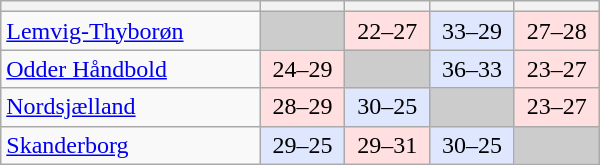<table class="wikitable" style="text-align: center;" width="400">
<tr>
<th width=200></th>
<th width=60></th>
<th width=60></th>
<th width=60></th>
<th width=60></th>
</tr>
<tr>
<td style="text-align: left;"><a href='#'>Lemvig-Thyborøn</a></td>
<td bgcolor=#CCCCCC> </td>
<td bgcolor=#FFDFDF>22–27</td>
<td bgcolor=#DFE7FF>33–29</td>
<td bgcolor=#FFDFDF>27–28</td>
</tr>
<tr>
<td style="text-align: left;"><a href='#'>Odder Håndbold</a></td>
<td bgcolor=#FFDFDF>24–29</td>
<td bgcolor=#CCCCCC> </td>
<td bgcolor=#DFE7FF>36–33</td>
<td bgcolor=#FFDFDF>23–27</td>
</tr>
<tr>
<td style="text-align: left;"><a href='#'>Nordsjælland</a></td>
<td bgcolor=#FFDFDF>28–29</td>
<td bgcolor=#DFE7FF>30–25</td>
<td bgcolor=#CCCCCC> </td>
<td bgcolor=#FFDFDF>23–27</td>
</tr>
<tr>
<td style="text-align: left;"><a href='#'>Skanderborg</a></td>
<td bgcolor=#DFE7FF>29–25</td>
<td bgcolor=#FFDFDF>29–31</td>
<td bgcolor=#DFE7FF>30–25</td>
<td bgcolor=#CCCCCC> </td>
</tr>
</table>
